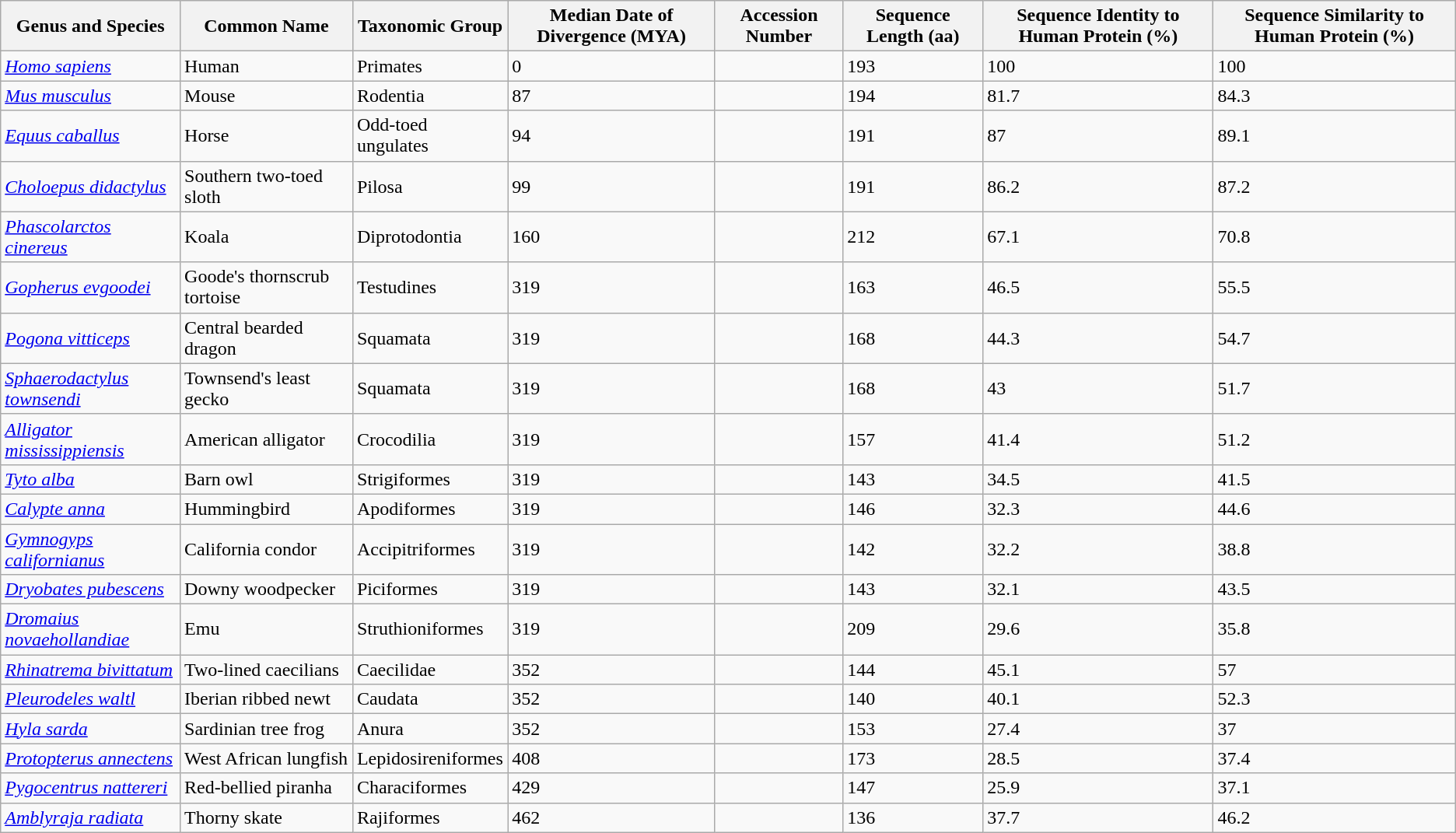<table class="wikitable">
<tr>
<th>Genus and Species</th>
<th>Common Name</th>
<th>Taxonomic Group</th>
<th>Median Date of Divergence (MYA)</th>
<th>Accession Number</th>
<th>Sequence Length (aa)</th>
<th>Sequence Identity to Human Protein (%)</th>
<th>Sequence Similarity  to Human Protein (%)</th>
</tr>
<tr>
<td><em><a href='#'>Homo sapiens</a></em></td>
<td>Human</td>
<td>Primates</td>
<td>0</td>
<td></td>
<td>193</td>
<td>100</td>
<td>100</td>
</tr>
<tr>
<td><em><a href='#'>Mus musculus</a></em></td>
<td>Mouse</td>
<td>Rodentia</td>
<td>87</td>
<td></td>
<td>194</td>
<td>81.7</td>
<td>84.3</td>
</tr>
<tr>
<td><em><a href='#'>Equus caballus</a></em></td>
<td>Horse</td>
<td>Odd-toed ungulates</td>
<td>94</td>
<td></td>
<td>191</td>
<td>87</td>
<td>89.1</td>
</tr>
<tr>
<td><em><a href='#'>Choloepus didactylus</a></em></td>
<td>Southern two-toed sloth</td>
<td>Pilosa</td>
<td>99</td>
<td></td>
<td>191</td>
<td>86.2</td>
<td>87.2</td>
</tr>
<tr>
<td><em><a href='#'>Phascolarctos cinereus</a></em></td>
<td>Koala</td>
<td>Diprotodontia</td>
<td>160</td>
<td></td>
<td>212</td>
<td>67.1</td>
<td>70.8</td>
</tr>
<tr>
<td><em><a href='#'>Gopherus evgoodei</a></em></td>
<td>Goode's thornscrub tortoise</td>
<td>Testudines</td>
<td>319</td>
<td></td>
<td>163</td>
<td>46.5</td>
<td>55.5</td>
</tr>
<tr>
<td><em><a href='#'>Pogona vitticeps</a></em></td>
<td>Central bearded dragon</td>
<td>Squamata</td>
<td>319</td>
<td></td>
<td>168</td>
<td>44.3</td>
<td>54.7</td>
</tr>
<tr>
<td><em><a href='#'>Sphaerodactylus townsendi</a></em></td>
<td>Townsend's least gecko</td>
<td>Squamata</td>
<td>319</td>
<td></td>
<td>168</td>
<td>43</td>
<td>51.7</td>
</tr>
<tr>
<td><em><a href='#'>Alligator mississippiensis</a></em></td>
<td>American alligator</td>
<td>Crocodilia</td>
<td>319</td>
<td></td>
<td>157</td>
<td>41.4</td>
<td>51.2</td>
</tr>
<tr>
<td><em><a href='#'>Tyto alba</a></em></td>
<td>Barn owl</td>
<td>Strigiformes</td>
<td>319</td>
<td></td>
<td>143</td>
<td>34.5</td>
<td>41.5</td>
</tr>
<tr>
<td><em><a href='#'>Calypte anna</a></em></td>
<td>Hummingbird</td>
<td>Apodiformes</td>
<td>319</td>
<td></td>
<td>146</td>
<td>32.3</td>
<td>44.6</td>
</tr>
<tr>
<td><em><a href='#'>Gymnogyps californianus</a></em></td>
<td>California condor</td>
<td>Accipitriformes</td>
<td>319</td>
<td></td>
<td>142</td>
<td>32.2</td>
<td>38.8</td>
</tr>
<tr>
<td><em><a href='#'>Dryobates pubescens</a></em></td>
<td>Downy woodpecker</td>
<td>Piciformes</td>
<td>319</td>
<td></td>
<td>143</td>
<td>32.1</td>
<td>43.5</td>
</tr>
<tr>
<td><em><a href='#'>Dromaius novaehollandiae</a></em></td>
<td>Emu</td>
<td>Struthioniformes</td>
<td>319</td>
<td></td>
<td>209</td>
<td>29.6</td>
<td>35.8</td>
</tr>
<tr>
<td><em><a href='#'>Rhinatrema bivittatum</a></em></td>
<td>Two-lined caecilians</td>
<td>Caecilidae</td>
<td>352</td>
<td></td>
<td>144</td>
<td>45.1</td>
<td>57</td>
</tr>
<tr>
<td><em><a href='#'>Pleurodeles waltl</a></em></td>
<td>Iberian ribbed newt</td>
<td>Caudata</td>
<td>352</td>
<td></td>
<td>140</td>
<td>40.1</td>
<td>52.3</td>
</tr>
<tr>
<td><em><a href='#'>Hyla sarda</a></em></td>
<td>Sardinian tree frog</td>
<td>Anura</td>
<td>352</td>
<td></td>
<td>153</td>
<td>27.4</td>
<td>37</td>
</tr>
<tr>
<td><em><a href='#'>Protopterus annectens</a></em></td>
<td>West African lungfish</td>
<td>Lepidosireniformes</td>
<td>408</td>
<td></td>
<td>173</td>
<td>28.5</td>
<td>37.4</td>
</tr>
<tr>
<td><em><a href='#'>Pygocentrus nattereri</a></em></td>
<td>Red-bellied piranha</td>
<td>Characiformes</td>
<td>429</td>
<td></td>
<td>147</td>
<td>25.9</td>
<td>37.1</td>
</tr>
<tr>
<td><em><a href='#'>Amblyraja radiata</a></em></td>
<td>Thorny skate</td>
<td>Rajiformes</td>
<td>462</td>
<td></td>
<td>136</td>
<td>37.7</td>
<td>46.2</td>
</tr>
</table>
